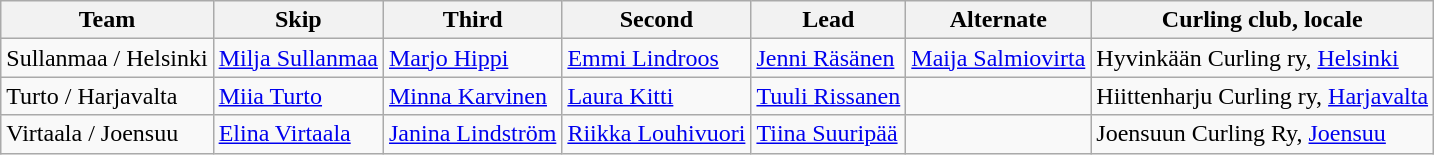<table class= "wikitable">
<tr>
<th>Team</th>
<th>Skip</th>
<th>Third</th>
<th>Second</th>
<th>Lead</th>
<th>Alternate</th>
<th>Curling club, locale</th>
</tr>
<tr>
<td>Sullanmaa / Helsinki</td>
<td><a href='#'>Milja Sullanmaa</a></td>
<td><a href='#'>Marjo Hippi</a></td>
<td><a href='#'>Emmi Lindroos</a></td>
<td><a href='#'>Jenni Räsänen</a></td>
<td><a href='#'>Maija Salmiovirta</a></td>
<td> Hyvinkään Curling ry, <a href='#'>Helsinki</a></td>
</tr>
<tr>
<td>Turto / Harjavalta</td>
<td><a href='#'>Miia Turto</a></td>
<td><a href='#'>Minna Karvinen</a></td>
<td><a href='#'>Laura Kitti</a></td>
<td><a href='#'>Tuuli Rissanen</a></td>
<td></td>
<td> Hiittenharju Curling ry, <a href='#'>Harjavalta</a></td>
</tr>
<tr>
<td>Virtaala / Joensuu</td>
<td><a href='#'>Elina Virtaala</a></td>
<td><a href='#'>Janina Lindström</a></td>
<td><a href='#'>Riikka Louhivuori</a></td>
<td><a href='#'>Tiina Suuripää</a></td>
<td></td>
<td> Joensuun Curling Ry, <a href='#'>Joensuu</a></td>
</tr>
</table>
